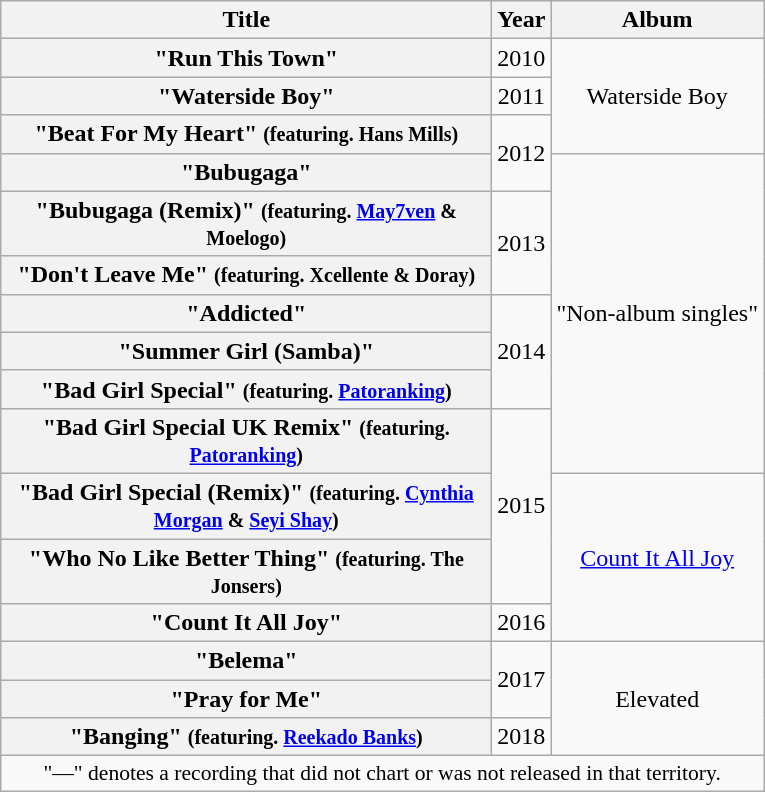<table class="wikitable plainrowheaders" style="text-align:center;">
<tr>
<th scope="col" style="width:20em;">Title</th>
<th scope="col">Year</th>
<th scope="col">Album</th>
</tr>
<tr>
<th scope="row">"Run This Town"</th>
<td>2010</td>
<td rowspan="3">Waterside Boy</td>
</tr>
<tr>
<th scope="row">"Waterside Boy"</th>
<td>2011</td>
</tr>
<tr>
<th scope="row">"Beat For My Heart" <small>(featuring. <strong>Hans Mills</strong>)</small></th>
<td rowspan="2">2012</td>
</tr>
<tr>
<th scope="row">"Bubugaga"</th>
<td rowspan="7">"Non-album singles"</td>
</tr>
<tr>
<th scope="row">"Bubugaga (Remix)" <small>(featuring. <strong><a href='#'>May7ven</a></strong> & <strong>Moelogo</strong>)</small></th>
<td rowspan="2">2013</td>
</tr>
<tr>
<th scope="row">"Don't Leave Me" <small>(featuring. <strong>Xcellente</strong> & <strong>Doray</strong>)</small></th>
</tr>
<tr>
<th scope="row">"Addicted"</th>
<td rowspan="3">2014</td>
</tr>
<tr>
<th scope="row">"Summer Girl (Samba)"</th>
</tr>
<tr>
<th scope="row">"Bad Girl Special" <small>(featuring. <strong><a href='#'>Patoranking</a></strong>)</small></th>
</tr>
<tr>
<th scope="row">"Bad Girl Special UK Remix" <small>(featuring. <strong><a href='#'>Patoranking</a></strong>)</small></th>
<td rowspan="3">2015</td>
</tr>
<tr>
<th scope="row">"Bad Girl Special (Remix)" <small>(featuring. <strong><a href='#'>Cynthia Morgan</a></strong> & <strong><a href='#'>Seyi Shay</a></strong>)</small></th>
<td rowspan="3"><a href='#'>Count It All Joy</a></td>
</tr>
<tr>
<th scope="row">"Who No Like Better Thing" <small>(featuring. <strong>The Jonsers</strong>)</small></th>
</tr>
<tr>
<th scope="row">"Count It All Joy"</th>
<td>2016</td>
</tr>
<tr>
<th scope="row">"Belema"</th>
<td rowspan="2">2017</td>
<td rowspan="3">Elevated</td>
</tr>
<tr>
<th scope="row">"Pray for Me"</th>
</tr>
<tr>
<th scope="row">"Banging" <small>(featuring. <strong><a href='#'>Reekado Banks</a></strong>)</small></th>
<td>2018</td>
</tr>
<tr>
<td colspan="3" style="font-size:90%">"—" denotes a recording that did not chart or was not released in that territory.</td>
</tr>
</table>
